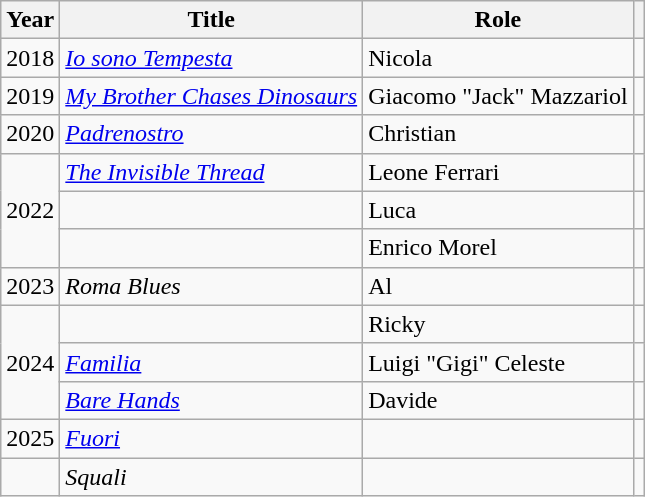<table class="wikitable sortable">
<tr>
<th>Year</th>
<th>Title</th>
<th>Role</th>
<th class="unsortable"></th>
</tr>
<tr>
<td>2018</td>
<td><em><a href='#'>Io sono Tempesta</a></em></td>
<td>Nicola</td>
<td></td>
</tr>
<tr>
<td>2019</td>
<td><em><a href='#'>My Brother Chases Dinosaurs</a></em></td>
<td>Giacomo "Jack" Mazzariol</td>
<td></td>
</tr>
<tr>
<td>2020</td>
<td><em><a href='#'>Padrenostro</a></em></td>
<td>Christian</td>
<td></td>
</tr>
<tr>
<td rowspan="3">2022</td>
<td><em><a href='#'>The Invisible Thread</a></em></td>
<td>Leone Ferrari</td>
<td></td>
</tr>
<tr>
<td><em></em></td>
<td>Luca</td>
<td></td>
</tr>
<tr>
<td><em></em></td>
<td>Enrico Morel</td>
<td></td>
</tr>
<tr>
<td>2023</td>
<td><em>Roma Blues</em></td>
<td>Al</td>
<td></td>
</tr>
<tr>
<td rowspan="3">2024</td>
<td><em></em></td>
<td>Ricky</td>
<td></td>
</tr>
<tr>
<td><em><a href='#'>Familia</a></em></td>
<td>Luigi "Gigi" Celeste</td>
<td></td>
</tr>
<tr>
<td><em><a href='#'>Bare Hands</a></em></td>
<td>Davide</td>
<td></td>
</tr>
<tr>
<td>2025</td>
<td><em><a href='#'>Fuori</a></em></td>
<td></td>
<td></td>
</tr>
<tr>
<td></td>
<td><em>Squali</em></td>
<td></td>
<td></td>
</tr>
</table>
